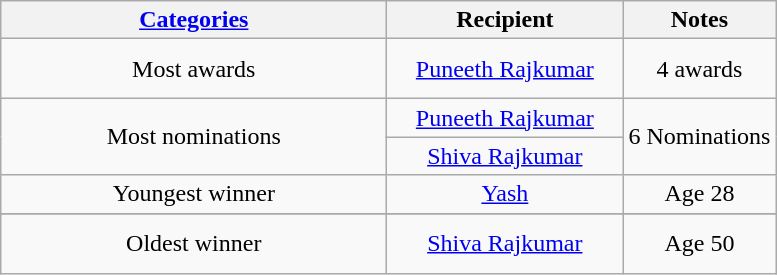<table class="wikitable" style="text-align: center">
<tr>
<th width="25"><strong><a href='#'>Categories</a></strong></th>
<th width="100">Recipient</th>
<th>Notes</th>
</tr>
<tr style="height:2.5em;">
<td width="250">Most awards</td>
<td width="150"><a href='#'>Puneeth Rajkumar</a></td>
<td>4 awards</td>
</tr>
<tr>
<td rowspan="2">Most nominations</td>
<td><a href='#'>Puneeth Rajkumar</a></td>
<td rowspan="2">6 Nominations</td>
</tr>
<tr>
<td><a href='#'>Shiva Rajkumar</a></td>
</tr>
<tr>
<td>Youngest winner</td>
<td><a href='#'>Yash</a></td>
<td>Age 28</td>
</tr>
<tr>
</tr>
<tr style="height:2.5em;">
<td>Oldest winner</td>
<td><a href='#'>Shiva Rajkumar</a></td>
<td>Age 50</td>
</tr>
</table>
